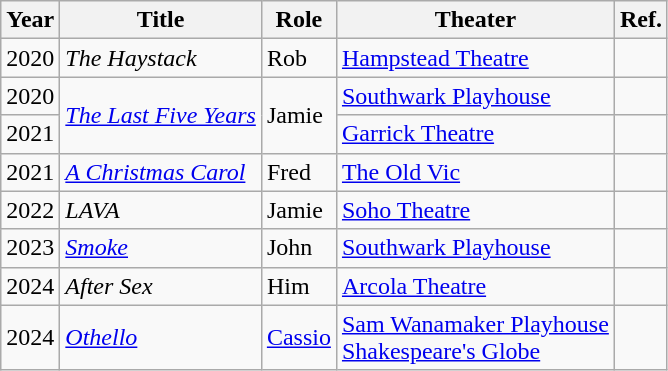<table class="wikitable sortable">
<tr>
<th>Year</th>
<th>Title</th>
<th>Role</th>
<th class="unsortable">Theater</th>
<th>Ref.</th>
</tr>
<tr>
<td>2020</td>
<td><em>The Haystack</em></td>
<td>Rob</td>
<td><a href='#'>Hampstead Theatre</a></td>
<td></td>
</tr>
<tr>
<td>2020</td>
<td rowspan="2"><em><a href='#'>The Last Five Years</a></em></td>
<td rowspan="2">Jamie</td>
<td><a href='#'>Southwark Playhouse</a></td>
<td></td>
</tr>
<tr>
<td>2021</td>
<td><a href='#'>Garrick Theatre</a></td>
<td></td>
</tr>
<tr>
<td>2021</td>
<td><em><a href='#'>A Christmas Carol</a></em></td>
<td>Fred</td>
<td><a href='#'>The Old Vic</a></td>
<td></td>
</tr>
<tr>
<td>2022</td>
<td><em>LAVA</em></td>
<td>Jamie</td>
<td><a href='#'>Soho Theatre</a></td>
<td></td>
</tr>
<tr>
<td>2023</td>
<td><em><a href='#'>Smoke</a></em></td>
<td>John</td>
<td><a href='#'>Southwark Playhouse</a></td>
<td></td>
</tr>
<tr>
<td>2024</td>
<td><em>After Sex</em></td>
<td>Him</td>
<td><a href='#'>Arcola Theatre</a></td>
<td></td>
</tr>
<tr>
<td>2024</td>
<td><em><a href='#'>Othello</a></em></td>
<td><a href='#'>Cassio</a></td>
<td><a href='#'>Sam Wanamaker Playhouse</a><br><a href='#'>Shakespeare's Globe</a></td>
<td></td>
</tr>
</table>
